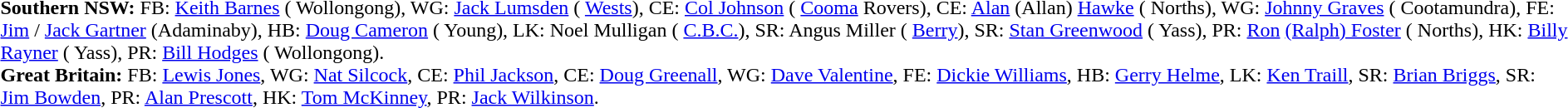<table width="100%" class="mw-collapsible mw-collapsed">
<tr>
<td valign="top" width="50%"><br><strong>Southern NSW:</strong> FB: <a href='#'>Keith Barnes</a> ( Wollongong), WG: <a href='#'>Jack Lumsden</a> ( <a href='#'>Wests</a>), CE: <a href='#'>Col Johnson</a> ( <a href='#'>Cooma</a> Rovers), CE: <a href='#'>Alan</a> (Allan) <a href='#'>Hawke</a> ( Norths), WG: <a href='#'>Johnny Graves</a> ( Cootamundra), FE: <a href='#'>Jim</a> / <a href='#'>Jack Gartner</a> (Adaminaby), HB: <a href='#'>Doug Cameron</a> ( Young), LK: Noel Mulligan ( <a href='#'>C.B.C.</a>), SR: Angus Miller ( <a href='#'>Berry</a>), SR: <a href='#'>Stan Greenwood</a> ( Yass), PR: <a href='#'>Ron</a> <a href='#'>(Ralph) Foster</a> ( Norths), HK: <a href='#'>Billy Rayner</a> ( Yass), PR: <a href='#'>Bill Hodges</a> ( Wollongong).<br> 
<strong>Great Britain:</strong> FB: <a href='#'>Lewis Jones</a>, WG: <a href='#'>Nat Silcock</a>, CE: <a href='#'>Phil Jackson</a>, CE: <a href='#'>Doug Greenall</a>, WG: <a href='#'>Dave Valentine</a>, FE: <a href='#'>Dickie Williams</a>, HB: <a href='#'>Gerry Helme</a>, LK: <a href='#'>Ken Traill</a>, SR: <a href='#'>Brian Briggs</a>, SR: <a href='#'>Jim Bowden</a>, PR: <a href='#'>Alan Prescott</a>, HK: <a href='#'>Tom McKinney</a>, PR: <a href='#'>Jack Wilkinson</a>.</td>
</tr>
</table>
